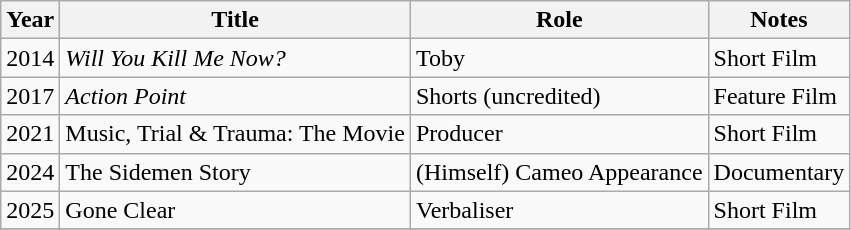<table class="wikitable sortable">
<tr>
<th>Year</th>
<th>Title</th>
<th>Role</th>
<th class="unsortable">Notes</th>
</tr>
<tr>
<td>2014</td>
<td><em>Will You Kill Me Now?</em></td>
<td>Toby</td>
<td>Short Film</td>
</tr>
<tr>
<td>2017</td>
<td><em>Action Point</em></td>
<td>Shorts (uncredited)</td>
<td>Feature Film</td>
</tr>
<tr>
<td>2021</td>
<td>Music, Trial & Trauma: The Movie</td>
<td>Producer</td>
<td>Short Film</td>
</tr>
<tr>
<td>2024</td>
<td>The Sidemen Story</td>
<td>(Himself) Cameo Appearance</td>
<td>Documentary</td>
</tr>
<tr>
<td>2025</td>
<td>Gone Clear</td>
<td>Verbaliser</td>
<td>Short Film</td>
</tr>
<tr>
</tr>
</table>
